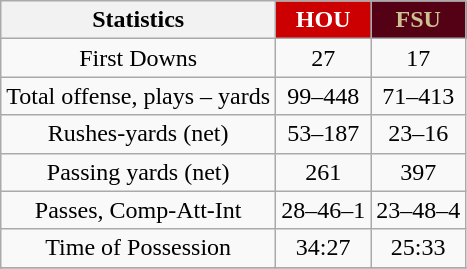<table class="wikitable" style="text-align: center;">
<tr>
<th>Statistics</th>
<th style="background:#cc0000; color:#ffffff">HOU</th>
<th style="background:#540115; color:#cdc092">FSU</th>
</tr>
<tr>
<td>First Downs</td>
<td>27</td>
<td>17</td>
</tr>
<tr>
<td>Total offense, plays – yards</td>
<td>99–448</td>
<td>71–413</td>
</tr>
<tr>
<td>Rushes-yards (net)</td>
<td>53–187</td>
<td>23–16</td>
</tr>
<tr>
<td>Passing yards (net)</td>
<td>261</td>
<td>397</td>
</tr>
<tr>
<td>Passes, Comp-Att-Int</td>
<td>28–46–1</td>
<td>23–48–4</td>
</tr>
<tr>
<td>Time of Possession</td>
<td>34:27</td>
<td>25:33</td>
</tr>
<tr>
</tr>
</table>
